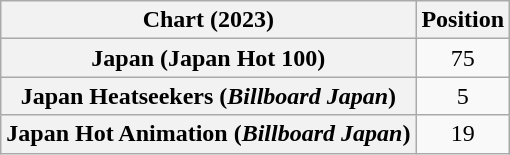<table class="wikitable sortable plainrowheaders" style="text-align:center">
<tr>
<th scope="col">Chart (2023)</th>
<th scope="col">Position</th>
</tr>
<tr>
<th scope="row">Japan (Japan Hot 100)</th>
<td>75</td>
</tr>
<tr>
<th scope="row">Japan Heatseekers (<em>Billboard Japan</em>)</th>
<td>5</td>
</tr>
<tr>
<th scope="row">Japan Hot Animation (<em>Billboard Japan</em>)</th>
<td>19</td>
</tr>
</table>
